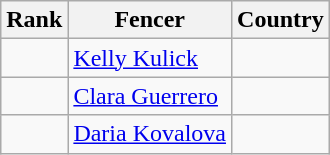<table class="wikitable sortable" style="text-align: left;">
<tr>
<th>Rank</th>
<th>Fencer</th>
<th>Country</th>
</tr>
<tr>
<td></td>
<td><a href='#'>Kelly Kulick</a></td>
<td></td>
</tr>
<tr>
<td></td>
<td><a href='#'>Clara Guerrero</a></td>
<td></td>
</tr>
<tr>
<td></td>
<td><a href='#'>Daria Kovalova</a></td>
<td></td>
</tr>
</table>
